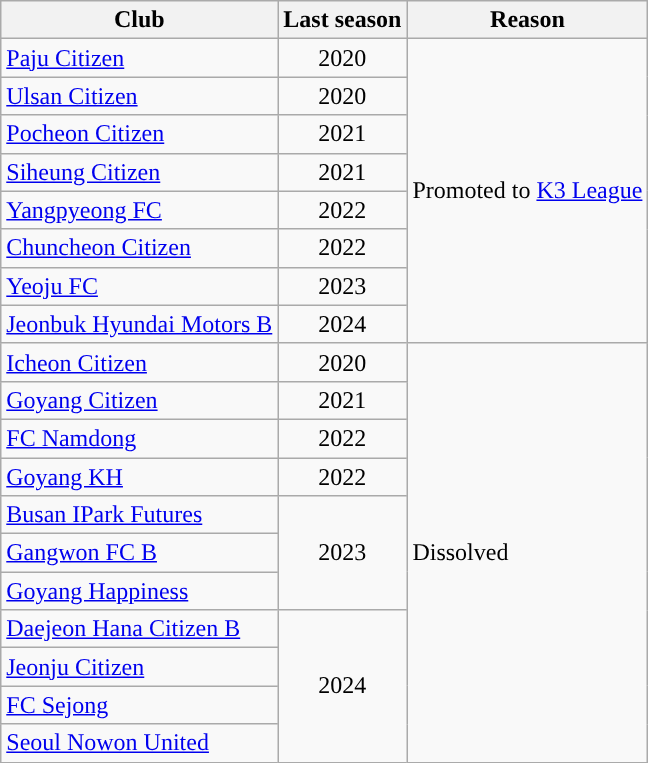<table class="wikitable">
<tr>
<th>Club</th>
<th>Last season</th>
<th>Reason</th>
</tr>
<tr>
<td><a href='#'>Paju Citizen</a></td>
<td align="center">2020</td>
<td rowspan="8">Promoted to <a href='#'>K3 League</a></td>
</tr>
<tr>
<td><a href='#'>Ulsan Citizen</a></td>
<td align="center">2020</td>
</tr>
<tr>
<td><a href='#'>Pocheon Citizen</a></td>
<td align="center">2021</td>
</tr>
<tr>
<td><a href='#'>Siheung Citizen</a></td>
<td align="center">2021</td>
</tr>
<tr>
<td><a href='#'>Yangpyeong FC</a></td>
<td align="center">2022</td>
</tr>
<tr>
<td><a href='#'>Chuncheon Citizen</a></td>
<td align="center">2022</td>
</tr>
<tr>
<td><a href='#'>Yeoju FC</a></td>
<td align="center">2023</td>
</tr>
<tr>
<td><a href='#'>Jeonbuk Hyundai Motors B</a></td>
<td align="center">2024</td>
</tr>
<tr>
<td align="left"><a href='#'>Icheon Citizen</a></td>
<td align="center">2020</td>
<td rowspan="11">Dissolved</td>
</tr>
<tr>
<td align="left"><a href='#'>Goyang Citizen</a></td>
<td align="center">2021</td>
</tr>
<tr>
<td align="left"><a href='#'>FC Namdong</a></td>
<td align="center">2022</td>
</tr>
<tr>
<td><a href='#'>Goyang KH</a></td>
<td align="center">2022</td>
</tr>
<tr>
<td><a href='#'>Busan IPark Futures</a></td>
<td rowspan="3" align="center">2023</td>
</tr>
<tr>
<td><a href='#'>Gangwon FC B</a></td>
</tr>
<tr>
<td><a href='#'>Goyang Happiness</a></td>
</tr>
<tr>
<td><a href='#'>Daejeon Hana Citizen B</a></td>
<td rowspan="4" align="center">2024</td>
</tr>
<tr>
<td><a href='#'>Jeonju Citizen</a></td>
</tr>
<tr>
<td><a href='#'>FC Sejong</a></td>
</tr>
<tr>
<td><a href='#'>Seoul Nowon United</a></td>
</tr>
</table>
